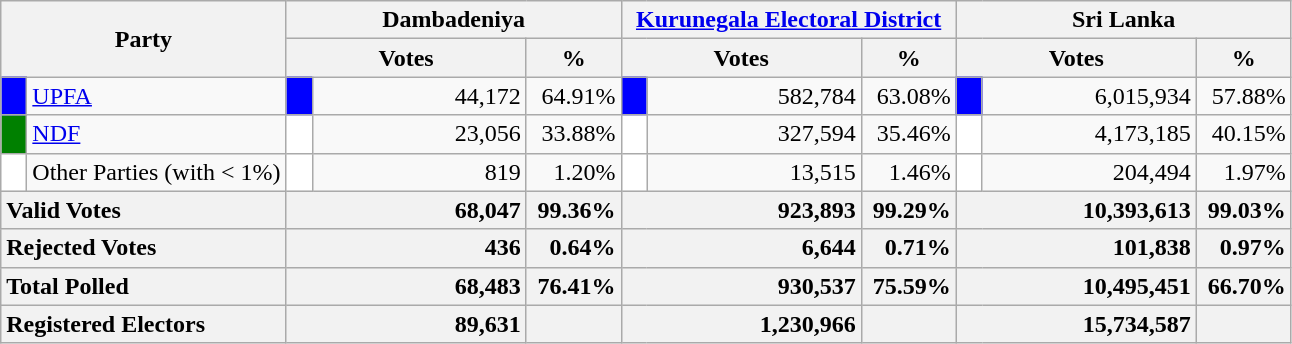<table class="wikitable">
<tr>
<th colspan="2" width="144px"rowspan="2">Party</th>
<th colspan="3" width="216px">Dambadeniya</th>
<th colspan="3" width="216px"><a href='#'>Kurunegala Electoral District</a></th>
<th colspan="3" width="216px">Sri Lanka</th>
</tr>
<tr>
<th colspan="2" width="144px">Votes</th>
<th>%</th>
<th colspan="2" width="144px">Votes</th>
<th>%</th>
<th colspan="2" width="144px">Votes</th>
<th>%</th>
</tr>
<tr>
<td style="background-color:blue;" width="10px"></td>
<td style="text-align:left;"><a href='#'>UPFA</a></td>
<td style="background-color:blue;" width="10px"></td>
<td style="text-align:right;">44,172</td>
<td style="text-align:right;">64.91%</td>
<td style="background-color:blue;" width="10px"></td>
<td style="text-align:right;">582,784</td>
<td style="text-align:right;">63.08%</td>
<td style="background-color:blue;" width="10px"></td>
<td style="text-align:right;">6,015,934</td>
<td style="text-align:right;">57.88%</td>
</tr>
<tr>
<td style="background-color:green;" width="10px"></td>
<td style="text-align:left;"><a href='#'>NDF</a></td>
<td style="background-color:white;" width="10px"></td>
<td style="text-align:right;">23,056</td>
<td style="text-align:right;">33.88%</td>
<td style="background-color:white;" width="10px"></td>
<td style="text-align:right;">327,594</td>
<td style="text-align:right;">35.46%</td>
<td style="background-color:white;" width="10px"></td>
<td style="text-align:right;">4,173,185</td>
<td style="text-align:right;">40.15%</td>
</tr>
<tr>
<td style="background-color:white;" width="10px"></td>
<td style="text-align:left;">Other Parties (with < 1%)</td>
<td style="background-color:white;" width="10px"></td>
<td style="text-align:right;">819</td>
<td style="text-align:right;">1.20%</td>
<td style="background-color:white;" width="10px"></td>
<td style="text-align:right;">13,515</td>
<td style="text-align:right;">1.46%</td>
<td style="background-color:white;" width="10px"></td>
<td style="text-align:right;">204,494</td>
<td style="text-align:right;">1.97%</td>
</tr>
<tr>
<th colspan="2" width="144px"style="text-align:left;">Valid Votes</th>
<th style="text-align:right;"colspan="2" width="144px">68,047</th>
<th style="text-align:right;">99.36%</th>
<th style="text-align:right;"colspan="2" width="144px">923,893</th>
<th style="text-align:right;">99.29%</th>
<th style="text-align:right;"colspan="2" width="144px">10,393,613</th>
<th style="text-align:right;">99.03%</th>
</tr>
<tr>
<th colspan="2" width="144px"style="text-align:left;">Rejected Votes</th>
<th style="text-align:right;"colspan="2" width="144px">436</th>
<th style="text-align:right;">0.64%</th>
<th style="text-align:right;"colspan="2" width="144px">6,644</th>
<th style="text-align:right;">0.71%</th>
<th style="text-align:right;"colspan="2" width="144px">101,838</th>
<th style="text-align:right;">0.97%</th>
</tr>
<tr>
<th colspan="2" width="144px"style="text-align:left;">Total Polled</th>
<th style="text-align:right;"colspan="2" width="144px">68,483</th>
<th style="text-align:right;">76.41%</th>
<th style="text-align:right;"colspan="2" width="144px">930,537</th>
<th style="text-align:right;">75.59%</th>
<th style="text-align:right;"colspan="2" width="144px">10,495,451</th>
<th style="text-align:right;">66.70%</th>
</tr>
<tr>
<th colspan="2" width="144px"style="text-align:left;">Registered Electors</th>
<th style="text-align:right;"colspan="2" width="144px">89,631</th>
<th></th>
<th style="text-align:right;"colspan="2" width="144px">1,230,966</th>
<th></th>
<th style="text-align:right;"colspan="2" width="144px">15,734,587</th>
<th></th>
</tr>
</table>
